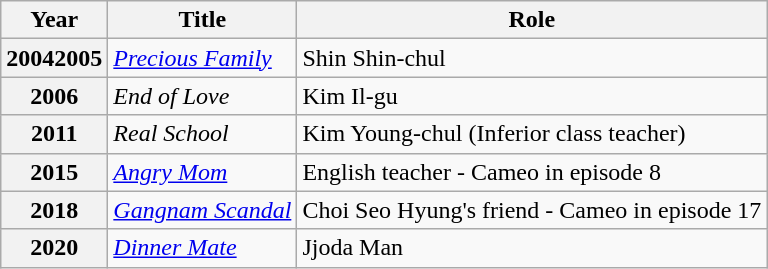<table class="wikitable plainrowheaders">
<tr>
<th scope="col">Year</th>
<th scope="col">Title</th>
<th scope="col">Role</th>
</tr>
<tr>
<th>20042005</th>
<td><em><a href='#'>Precious Family</a></em></td>
<td>Shin Shin-chul</td>
</tr>
<tr>
<th>2006</th>
<td><em>End of Love</em></td>
<td>Kim Il-gu</td>
</tr>
<tr>
<th>2011</th>
<td><em>Real School</em></td>
<td>Kim Young-chul (Inferior class teacher)</td>
</tr>
<tr>
<th>2015</th>
<td><em><a href='#'>Angry Mom</a></em></td>
<td>English teacher - Cameo in episode 8</td>
</tr>
<tr>
<th>2018</th>
<td><em><a href='#'>Gangnam Scandal</a></em></td>
<td>Choi Seo Hyung's friend - Cameo in episode 17</td>
</tr>
<tr>
<th>2020</th>
<td><em><a href='#'>Dinner Mate</a></em></td>
<td>Jjoda Man</td>
</tr>
</table>
